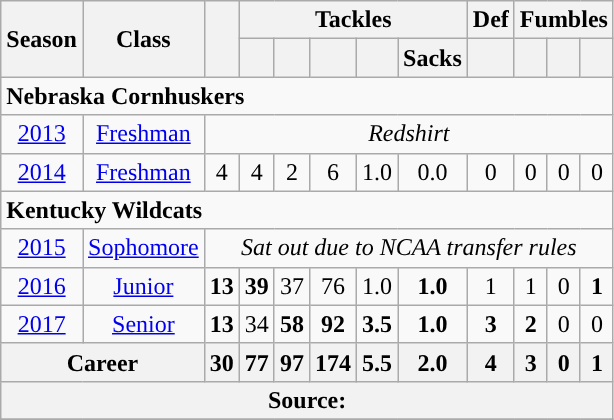<table class="wikitable">
<tr>
<th rowspan="2">Season</th>
<th rowspan="2">Class</th>
<th rowspan="2"></th>
<th colspan="5">Tackles</th>
<th colspan="1">Def</th>
<th colspan="3">Fumbles</th>
</tr>
<tr>
<th></th>
<th></th>
<th></th>
<th></th>
<th>Sacks</th>
<th></th>
<th></th>
<th></th>
<th></th>
</tr>
<tr>
<td ! colspan="12"><strong>Nebraska Cornhuskers</strong></td>
</tr>
<tr>
<td style="text-align:center;"><a href='#'>2013</a></td>
<td style="text-align:center;"><a href='#'>Freshman</a></td>
<td colspan="11" style="text-align:center;"><em> Redshirt</em></td>
</tr>
<tr>
<td style="text-align:center;"><a href='#'>2014</a></td>
<td style="text-align:center;"> <a href='#'>Freshman</a></td>
<td style="text-align:center;">4</td>
<td style="text-align:center;">4</td>
<td style="text-align:center;">2</td>
<td style="text-align:center;">6</td>
<td style="text-align:center;">1.0</td>
<td style="text-align:center;">0.0</td>
<td style="text-align:center;">0</td>
<td style="text-align:center;">0</td>
<td style="text-align:center;">0</td>
<td style="text-align:center;">0</td>
</tr>
<tr>
<td ! colspan="12"><strong>Kentucky Wildcats</strong></td>
</tr>
<tr>
<td style="text-align:center;"><a href='#'>2015</a></td>
<td style="text-align:center;"> <a href='#'>Sophomore</a></td>
<td colspan="12" style="text-align:center;"><em>Sat out due to NCAA transfer rules</em></td>
</tr>
<tr>
<td style="text-align:center;"><a href='#'>2016</a></td>
<td style="text-align:center;"> <a href='#'>Junior</a></td>
<td style="text-align:center;"><strong>13</strong></td>
<td style="text-align:center;"><strong>39</strong></td>
<td style="text-align:center;">37</td>
<td style="text-align:center;">76</td>
<td style="text-align:center;">1.0</td>
<td style="text-align:center;"><strong>1.0</strong></td>
<td style="text-align:center;">1</td>
<td style="text-align:center;">1</td>
<td style="text-align:center;">0</td>
<td style="text-align:center;"><strong>1</strong></td>
</tr>
<tr>
<td style="text-align:center;"><a href='#'>2017</a></td>
<td style="text-align:center;"> <a href='#'>Senior</a></td>
<td style="text-align:center;"><strong>13</strong></td>
<td style="text-align:center;">34</td>
<td style="text-align:center;"><strong>58</strong></td>
<td style="text-align:center;"><strong>92</strong></td>
<td style="text-align:center;"><strong>3.5</strong></td>
<td style="text-align:center;"><strong>1.0</strong></td>
<td style="text-align:center;"><strong>3</strong></td>
<td style="text-align:center;"><strong>2</strong></td>
<td style="text-align:center;">0</td>
<td style="text-align:center;">0</td>
</tr>
<tr>
<th colspan="2" style="text-align:center;">Career</th>
<th style="text-align:center;">30</th>
<th style="text-align:center;">77</th>
<th style="text-align:center;">97</th>
<th style="text-align:center;">174</th>
<th style="text-align:center;">5.5</th>
<th style="text-align:center;">2.0</th>
<th style="text-align:center;">4</th>
<th style="text-align:center;">3</th>
<th style="text-align:center;">0</th>
<th style="text-align:center;">1</th>
</tr>
<tr>
<th colspan="12" style="text-align:center;">Source:</th>
</tr>
<tr>
</tr>
</table>
